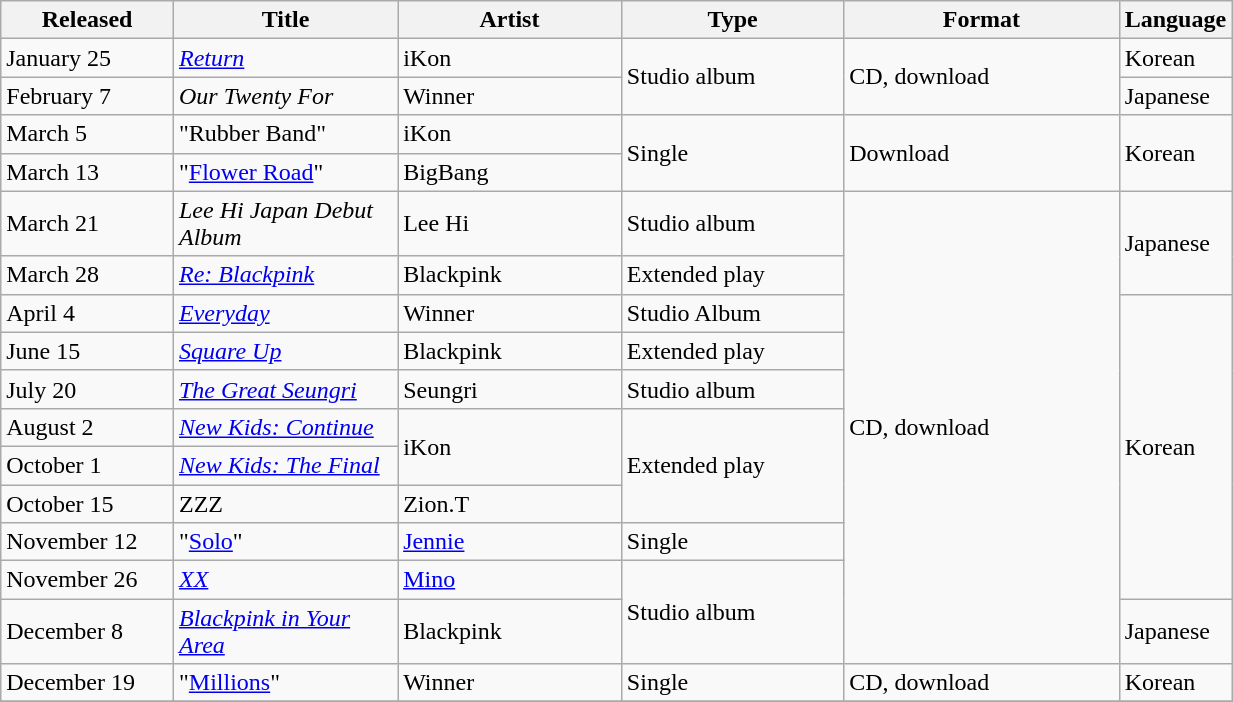<table class="wikitable sortable" align="left center" style="width:65%;">
<tr>
<th style="width:15%;">Released</th>
<th style="width:20%;">Title</th>
<th style="width:20%;">Artist</th>
<th style="width:20%;">Type</th>
<th style="width:25%;">Format</th>
<th style="width:20%;">Language</th>
</tr>
<tr>
<td>January 25</td>
<td><em><a href='#'>Return</a></em></td>
<td>iKon</td>
<td rowspan="2">Studio album</td>
<td rowspan="2">CD, download</td>
<td>Korean</td>
</tr>
<tr>
<td>February 7</td>
<td><em>Our Twenty For</em></td>
<td>Winner</td>
<td>Japanese</td>
</tr>
<tr>
<td>March 5</td>
<td>"Rubber Band"</td>
<td>iKon</td>
<td rowspan="2">Single</td>
<td rowspan="2">Download</td>
<td rowspan="2">Korean</td>
</tr>
<tr>
<td>March 13</td>
<td>"<a href='#'>Flower Road</a>"</td>
<td>BigBang</td>
</tr>
<tr>
<td>March 21</td>
<td><em>Lee Hi Japan Debut Album</em></td>
<td>Lee Hi</td>
<td rowspan="1">Studio album</td>
<td rowspan="11">CD, download</td>
<td rowspan="2">Japanese</td>
</tr>
<tr>
<td>March 28</td>
<td><em><a href='#'>Re: Blackpink</a></em></td>
<td>Blackpink</td>
<td>Extended play</td>
</tr>
<tr>
<td>April 4</td>
<td><em><a href='#'>Everyday</a></em></td>
<td>Winner</td>
<td>Studio Album</td>
<td rowspan="8">Korean</td>
</tr>
<tr>
<td>June 15</td>
<td><em><a href='#'>Square Up</a></em></td>
<td>Blackpink</td>
<td>Extended play</td>
</tr>
<tr>
<td>July 20</td>
<td><em><a href='#'>The Great Seungri</a></em></td>
<td>Seungri</td>
<td>Studio album</td>
</tr>
<tr>
<td>August 2</td>
<td><em><a href='#'>New Kids: Continue</a></em></td>
<td rowspan="2">iKon</td>
<td rowspan="3">Extended play</td>
</tr>
<tr>
<td>October 1</td>
<td><em><a href='#'>New Kids: The Final</a></em></td>
</tr>
<tr>
<td>October 15</td>
<td>ZZZ</td>
<td>Zion.T</td>
</tr>
<tr>
<td>November 12</td>
<td>"<a href='#'>Solo</a>"</td>
<td><a href='#'>Jennie</a></td>
<td>Single</td>
</tr>
<tr>
<td>November 26</td>
<td><em><a href='#'>XX</a></em></td>
<td><a href='#'>Mino</a></td>
<td rowspan="2">Studio album</td>
</tr>
<tr>
<td>December 8</td>
<td><em><a href='#'>Blackpink in Your Area</a></em></td>
<td>Blackpink</td>
<td>Japanese</td>
</tr>
<tr>
<td>December 19</td>
<td>"<a href='#'>Millions</a>"</td>
<td>Winner</td>
<td>Single</td>
<td>CD, download</td>
<td>Korean</td>
</tr>
<tr>
</tr>
</table>
